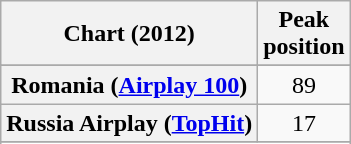<table class="wikitable plainrowheaders sortable" style="text-align:center">
<tr>
<th scope="col">Chart (2012)</th>
<th scope="col">Peak<br>position</th>
</tr>
<tr>
</tr>
<tr>
</tr>
<tr>
</tr>
<tr>
</tr>
<tr>
</tr>
<tr>
</tr>
<tr>
</tr>
<tr>
</tr>
<tr>
</tr>
<tr>
</tr>
<tr>
<th scope="row">Romania (<a href='#'>Airplay 100</a>)</th>
<td>89</td>
</tr>
<tr>
<th scope="row">Russia Airplay (<a href='#'>TopHit</a>)</th>
<td>17</td>
</tr>
<tr>
</tr>
<tr>
</tr>
<tr>
</tr>
<tr>
</tr>
</table>
